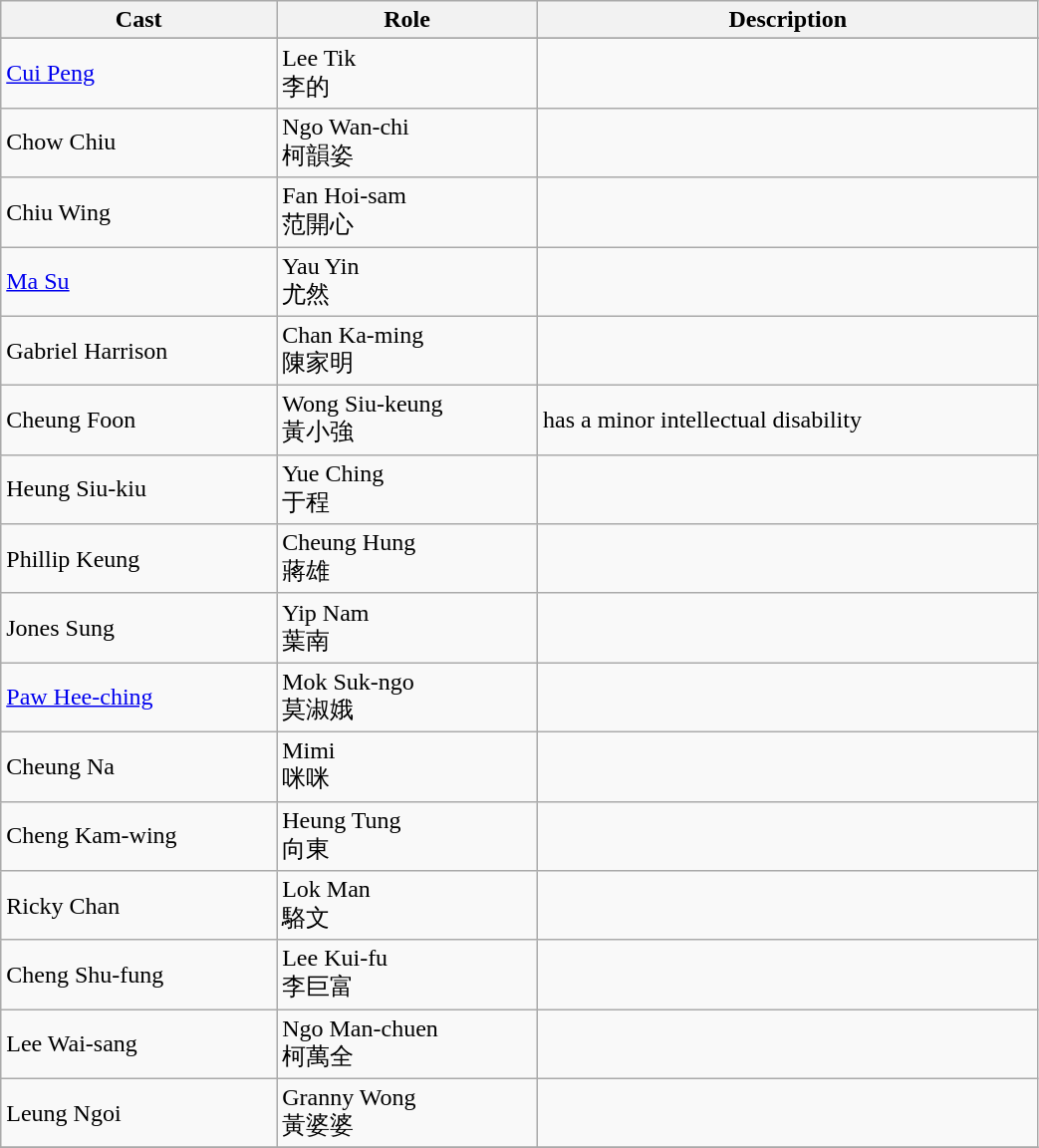<table class="wikitable" width="55%">
<tr>
<th>Cast</th>
<th>Role</th>
<th>Description</th>
</tr>
<tr>
</tr>
<tr>
<td><a href='#'>Cui Peng</a></td>
<td>Lee Tik<br>李的</td>
<td></td>
</tr>
<tr>
<td>Chow Chiu</td>
<td>Ngo Wan-chi<br>柯韻姿</td>
<td></td>
</tr>
<tr>
<td>Chiu Wing</td>
<td>Fan Hoi-sam<br>范開心</td>
<td></td>
</tr>
<tr>
<td><a href='#'>Ma Su</a></td>
<td>Yau Yin<br>尤然</td>
<td></td>
</tr>
<tr>
<td>Gabriel Harrison</td>
<td>Chan Ka-ming<br>	陳家明</td>
<td></td>
</tr>
<tr>
<td>Cheung Foon</td>
<td>Wong Siu-keung<br>黃小強</td>
<td>has a minor intellectual disability</td>
</tr>
<tr>
<td>Heung Siu-kiu</td>
<td>Yue Ching<br>于程</td>
<td></td>
</tr>
<tr>
<td>Phillip Keung</td>
<td>Cheung Hung<br>蔣雄</td>
<td></td>
</tr>
<tr>
<td>Jones Sung</td>
<td>Yip Nam<br>葉南</td>
<td></td>
</tr>
<tr>
<td><a href='#'>Paw Hee-ching</a></td>
<td>Mok Suk-ngo<br>莫淑娥</td>
<td></td>
</tr>
<tr>
<td>Cheung Na</td>
<td>Mimi<br>咪咪</td>
<td></td>
</tr>
<tr>
<td>Cheng Kam-wing</td>
<td>Heung Tung<br>向東</td>
<td></td>
</tr>
<tr>
<td>Ricky Chan</td>
<td>Lok Man<br>駱文</td>
<td></td>
</tr>
<tr>
<td>Cheng Shu-fung</td>
<td>Lee Kui-fu<br>李巨富</td>
<td></td>
</tr>
<tr>
<td>Lee Wai-sang</td>
<td>Ngo Man-chuen<br>柯萬全</td>
<td></td>
</tr>
<tr>
<td>Leung Ngoi</td>
<td>Granny Wong<br>黃婆婆</td>
<td></td>
</tr>
<tr>
</tr>
</table>
